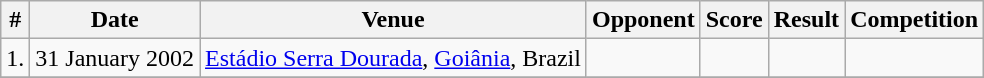<table class="wikitable collapsed">
<tr>
<th>#</th>
<th>Date</th>
<th>Venue</th>
<th>Opponent</th>
<th>Score</th>
<th>Result</th>
<th>Competition</th>
</tr>
<tr>
<td>1.</td>
<td>31 January 2002</td>
<td><a href='#'>Estádio Serra Dourada</a>, <a href='#'>Goiânia</a>, Brazil</td>
<td></td>
<td></td>
<td></td>
<td></td>
</tr>
<tr>
</tr>
</table>
